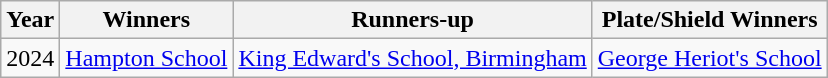<table class="wikitable sortable">
<tr>
<th>Year</th>
<th>Winners</th>
<th>Runners-up</th>
<th>Plate/Shield Winners</th>
</tr>
<tr>
<td>2024</td>
<td><a href='#'>Hampton School</a></td>
<td><a href='#'>King Edward's School, Birmingham</a></td>
<td><a href='#'>George Heriot's School</a></td>
</tr>
</table>
